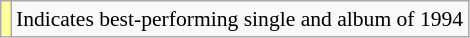<table class="wikitable" style="font-size:90%;">
<tr>
<td style="background-color:#FFFF99"></td>
<td>Indicates best-performing single and album of 1994</td>
</tr>
</table>
